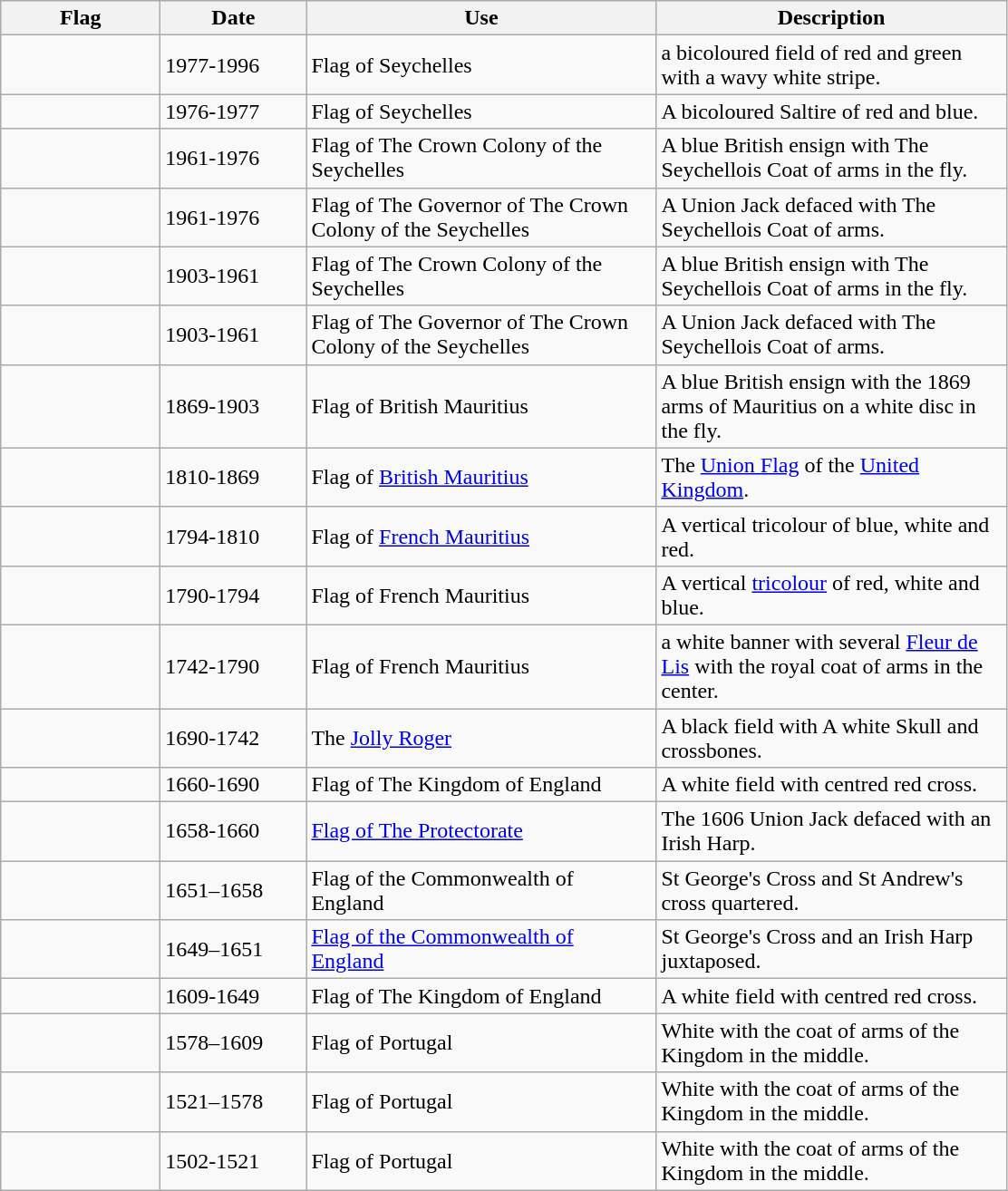<table class="wikitable">
<tr>
<th style="width:110px;">Flag</th>
<th style="width:100px;">Date</th>
<th style="width:250px;">Use</th>
<th style="width:250px;">Description</th>
</tr>
<tr>
<td></td>
<td>1977-1996</td>
<td>Flag of Seychelles</td>
<td>a bicoloured field of red and green with a wavy white stripe.</td>
</tr>
<tr>
<td></td>
<td>1976-1977</td>
<td>Flag of Seychelles</td>
<td>A bicoloured Saltire of red and blue.</td>
</tr>
<tr>
<td></td>
<td>1961-1976</td>
<td>Flag of The Crown Colony of the Seychelles</td>
<td>A blue British ensign with The Seychellois Coat of arms in the fly.</td>
</tr>
<tr>
<td></td>
<td>1961-1976</td>
<td>Flag of The Governor of The Crown Colony of the Seychelles</td>
<td>A Union Jack defaced with The Seychellois Coat of arms.</td>
</tr>
<tr>
<td></td>
<td>1903-1961</td>
<td>Flag of The Crown Colony of the Seychelles</td>
<td>A blue British ensign with The Seychellois Coat of arms in the fly.</td>
</tr>
<tr>
<td></td>
<td>1903-1961</td>
<td>Flag of The Governor of The Crown Colony of the Seychelles</td>
<td>A Union Jack defaced with The Seychellois Coat of arms.</td>
</tr>
<tr>
<td></td>
<td>1869-1903</td>
<td>Flag of British Mauritius</td>
<td>A blue British ensign with the 1869 arms of Mauritius on a white disc in the fly.</td>
</tr>
<tr>
<td></td>
<td>1810-1869</td>
<td>Flag of <a href='#'>British Mauritius</a></td>
<td>The <a href='#'>Union Flag</a> of the <a href='#'>United Kingdom</a>.</td>
</tr>
<tr>
<td></td>
<td>1794-1810</td>
<td>Flag of <a href='#'>French Mauritius</a></td>
<td>A vertical tricolour of blue, white and red.</td>
</tr>
<tr>
<td></td>
<td>1790-1794</td>
<td>Flag of French Mauritius</td>
<td>A vertical <a href='#'>tricolour</a> of red, white and blue.</td>
</tr>
<tr>
<td></td>
<td>1742-1790</td>
<td>Flag of French Mauritius</td>
<td>a white banner with several <a href='#'>Fleur de Lis</a> with the royal coat of arms in the center.</td>
</tr>
<tr>
<td></td>
<td>1690-1742</td>
<td>The <a href='#'>Jolly Roger</a></td>
<td>A black field with A white Skull and crossbones.</td>
</tr>
<tr>
<td></td>
<td>1660-1690</td>
<td>Flag of The Kingdom of England</td>
<td>A white field with centred red cross.</td>
</tr>
<tr>
<td></td>
<td>1658-1660</td>
<td><a href='#'>Flag of The Protectorate</a></td>
<td>The 1606 Union Jack defaced with an Irish Harp.</td>
</tr>
<tr>
<td></td>
<td>1651–1658</td>
<td>Flag of the Commonwealth of England</td>
<td>St George's Cross and St Andrew's cross quartered.</td>
</tr>
<tr>
<td></td>
<td>1649–1651</td>
<td><a href='#'>Flag of the Commonwealth of England</a></td>
<td>St George's Cross and an Irish Harp juxtaposed.</td>
</tr>
<tr>
<td></td>
<td>1609-1649</td>
<td>Flag of The Kingdom of England</td>
<td>A white field with centred red cross.</td>
</tr>
<tr>
<td></td>
<td>1578–1609</td>
<td>Flag of Portugal</td>
<td>White with the coat of arms of the Kingdom in the middle.</td>
</tr>
<tr>
<td></td>
<td>1521–1578</td>
<td>Flag of Portugal</td>
<td>White with the coat of arms of the Kingdom in the middle.</td>
</tr>
<tr>
<td></td>
<td>1502-1521</td>
<td>Flag of Portugal</td>
<td>White with the coat of arms of the Kingdom in the middle.</td>
</tr>
</table>
